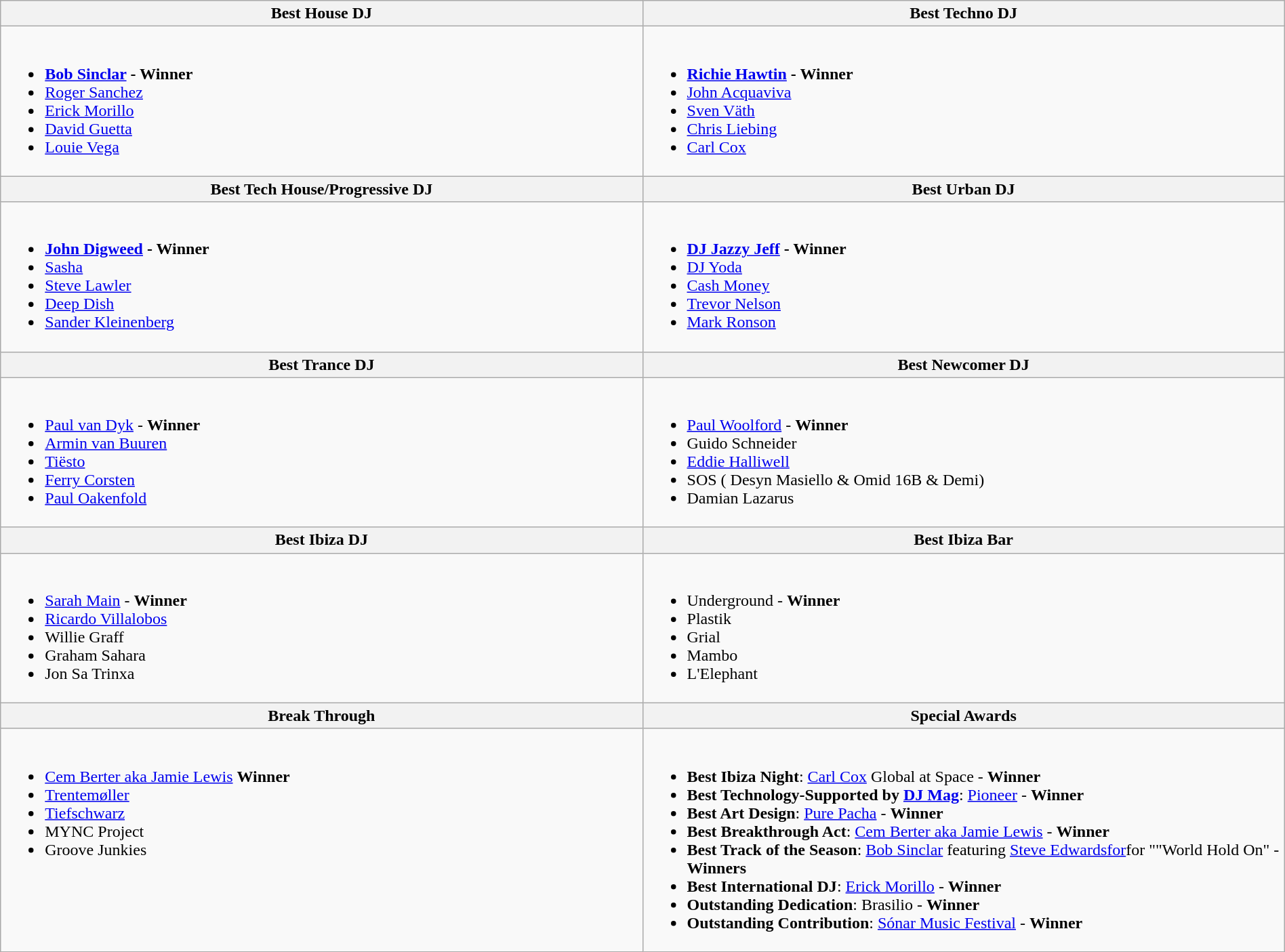<table class=wikitable width="100%">
<tr>
<th width="50%"><strong>Best House DJ</strong></th>
<th width="50%"><strong>Best Techno DJ</strong></th>
</tr>
<tr>
<td valign="top"><br><ul><li><strong> <a href='#'>Bob Sinclar</a> - Winner</strong></li><li><a href='#'>Roger Sanchez</a></li><li><a href='#'>Erick Morillo</a></li><li><a href='#'>David Guetta</a></li><li><a href='#'>Louie Vega</a></li></ul></td>
<td valign="top"><br><ul><li><strong> <a href='#'>Richie Hawtin</a> - Winner</strong></li><li><a href='#'>John Acquaviva</a></li><li><a href='#'>Sven Väth</a></li><li><a href='#'>Chris Liebing</a></li><li><a href='#'>Carl Cox</a></li></ul></td>
</tr>
<tr>
<th width="50%"><strong>Best Tech House/Progressive DJ</strong></th>
<th width="50%"><strong>Best Urban DJ</strong></th>
</tr>
<tr>
<td valign="top"><br><ul><li><strong> <a href='#'>John Digweed</a> - Winner</strong></li><li><a href='#'>Sasha</a></li><li><a href='#'>Steve Lawler</a></li><li><a href='#'>Deep Dish</a></li><li><a href='#'>Sander Kleinenberg</a></li></ul></td>
<td valign="top"><br><ul><li><strong> <a href='#'>DJ Jazzy Jeff</a> - Winner</strong></li><li><a href='#'>DJ Yoda</a></li><li><a href='#'>Cash Money</a></li><li><a href='#'>Trevor Nelson</a></li><li><a href='#'>Mark Ronson</a></li></ul></td>
</tr>
<tr>
<th width="50%"><strong>Best Trance DJ</strong></th>
<th width="50%"><strong>Best Newcomer DJ</strong></th>
</tr>
<tr>
<td valign="top"><br><ul><li> <a href='#'>Paul van Dyk</a> - <strong>Winner</strong></li><li><a href='#'>Armin van Buuren</a></li><li><a href='#'>Tiësto</a></li><li><a href='#'>Ferry Corsten</a></li><li><a href='#'>Paul Oakenfold</a></li></ul></td>
<td valign="top"><br><ul><li> <a href='#'>Paul Woolford</a> - <strong>Winner</strong></li><li>Guido Schneider</li><li><a href='#'>Eddie Halliwell</a></li><li>SOS ( Desyn Masiello & Omid 16B & Demi)</li><li>Damian Lazarus</li></ul></td>
</tr>
<tr>
<th width="50%"><strong>Best Ibiza DJ</strong></th>
<th width="50%"><strong>Best Ibiza Bar</strong></th>
</tr>
<tr>
<td valign="top"><br><ul><li> <a href='#'>Sarah Main</a> - <strong>Winner</strong></li><li><a href='#'>Ricardo Villalobos</a></li><li>Willie Graff</li><li>Graham Sahara</li><li>Jon Sa Trinxa</li></ul></td>
<td valign="top"><br><ul><li> Underground - <strong>Winner</strong></li><li>Plastik</li><li>Grial</li><li>Mambo</li><li>L'Elephant</li></ul></td>
</tr>
<tr>
<th width="50%"><strong>Break Through</strong></th>
<th width="50%"><strong>Special Awards</strong></th>
</tr>
<tr>
<td valign="top"><br><ul><li> <a href='#'>Cem Berter aka Jamie Lewis</a> <strong>Winner</strong></li><li><a href='#'>Trentemøller</a></li><li><a href='#'>Tiefschwarz</a></li><li>MYNC Project</li><li>Groove Junkies</li></ul></td>
<td valign="top"><br><ul><li><strong>Best Ibiza Night</strong>:  <a href='#'>Carl Cox</a> Global at Space - <strong>Winner</strong></li><li><strong>Best Technology-Supported by <a href='#'>DJ Mag</a></strong>:  <a href='#'>Pioneer</a> - <strong>Winner</strong></li><li><strong>Best Art Design</strong>:  <a href='#'>Pure Pacha</a> - <strong>Winner</strong></li><li><strong>Best Breakthrough Act</strong>:  <a href='#'>Cem Berter aka Jamie Lewis</a> - <strong>Winner</strong></li><li><strong>Best Track of the Season</strong>:  <a href='#'>Bob Sinclar</a> featuring  <a href='#'>Steve Edwardsfor</a>for ""World Hold On" - <strong>Winners</strong></li><li><strong>Best International DJ</strong>:  <a href='#'>Erick Morillo</a> - <strong>Winner</strong></li><li><strong>Outstanding Dedication</strong>:  Brasilio - <strong>Winner</strong></li><li><strong>Outstanding Contribution</strong>:  <a href='#'>Sónar Music Festival</a> - <strong>Winner</strong></li></ul></td>
</tr>
</table>
